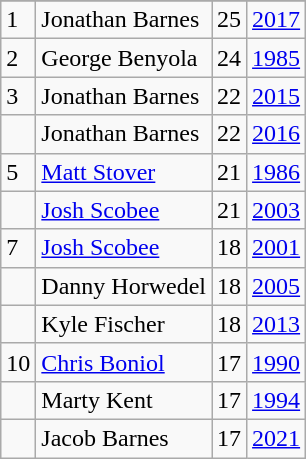<table class="wikitable">
<tr>
</tr>
<tr>
<td>1</td>
<td>Jonathan Barnes</td>
<td>25</td>
<td><a href='#'>2017</a></td>
</tr>
<tr>
<td>2</td>
<td>George Benyola</td>
<td>24</td>
<td><a href='#'>1985</a></td>
</tr>
<tr>
<td>3</td>
<td>Jonathan Barnes</td>
<td>22</td>
<td><a href='#'>2015</a></td>
</tr>
<tr>
<td></td>
<td>Jonathan Barnes</td>
<td>22</td>
<td><a href='#'>2016</a></td>
</tr>
<tr>
<td>5</td>
<td><a href='#'>Matt Stover</a></td>
<td>21</td>
<td><a href='#'>1986</a></td>
</tr>
<tr>
<td></td>
<td><a href='#'>Josh Scobee</a></td>
<td>21</td>
<td><a href='#'>2003</a></td>
</tr>
<tr>
<td>7</td>
<td><a href='#'>Josh Scobee</a></td>
<td>18</td>
<td><a href='#'>2001</a></td>
</tr>
<tr>
<td></td>
<td>Danny Horwedel</td>
<td>18</td>
<td><a href='#'>2005</a></td>
</tr>
<tr>
<td></td>
<td>Kyle Fischer</td>
<td>18</td>
<td><a href='#'>2013</a></td>
</tr>
<tr>
<td>10</td>
<td><a href='#'>Chris Boniol</a></td>
<td>17</td>
<td><a href='#'>1990</a></td>
</tr>
<tr>
<td></td>
<td>Marty Kent</td>
<td>17</td>
<td><a href='#'>1994</a></td>
</tr>
<tr>
<td></td>
<td>Jacob Barnes</td>
<td>17</td>
<td><a href='#'>2021</a></td>
</tr>
</table>
